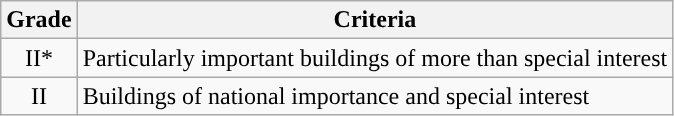<table class="wikitable">
<tr>
<th>Grade</th>
<th>Criteria</th>
</tr>
<tr>
<td align="center" >II*</td>
<td>Particularly important buildings of more than special interest</td>
</tr>
<tr>
<td align="center" >II</td>
<td>Buildings of national importance and special interest</td>
</tr>
</table>
